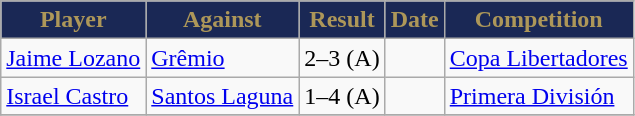<table class="wikitable">
<tr>
<th style=background-color:#1A2855;color:#AD9759>Player</th>
<th style=background-color:#1A2855;color:#AD9759>Against</th>
<th style=background-color:#1A2855;color:#AD9759>Result</th>
<th style=background-color:#1A2855;color:#AD9759>Date</th>
<th style=background-color:#1A2855;color:#AD9759>Competition</th>
</tr>
<tr>
<td> <a href='#'>Jaime Lozano</a></td>
<td> <a href='#'>Grêmio</a></td>
<td>2–3 (A)</td>
<td></td>
<td><a href='#'>Copa Libertadores</a></td>
</tr>
<tr>
<td> <a href='#'>Israel Castro</a></td>
<td><a href='#'>Santos Laguna</a></td>
<td>1–4 (A)</td>
<td></td>
<td><a href='#'>Primera División</a></td>
</tr>
<tr>
</tr>
</table>
